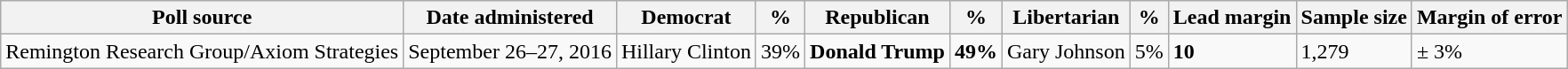<table class="wikitable">
<tr valign=bottom>
<th>Poll source</th>
<th>Date administered</th>
<th>Democrat</th>
<th>%</th>
<th>Republican</th>
<th>%</th>
<th>Libertarian</th>
<th>%</th>
<th>Lead margin</th>
<th>Sample size</th>
<th>Margin of error</th>
</tr>
<tr>
<td>Remington Research Group/Axiom Strategies</td>
<td>September 26–27, 2016</td>
<td>Hillary Clinton</td>
<td>39%</td>
<td><strong>Donald Trump</strong></td>
<td><strong>49%</strong></td>
<td>Gary Johnson</td>
<td>5%</td>
<td><strong>10</strong></td>
<td>1,279</td>
<td>± 3%</td>
</tr>
</table>
